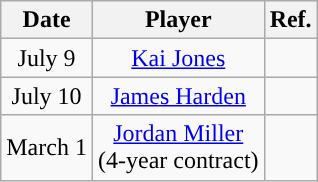<table class="wikitable sortable sortable" style="text-align: center">
<tr>
<th scope="col">Date</th>
<th scope="col">Player</th>
<th scope="col">Ref.</th>
</tr>
<tr>
<td>July 9</td>
<td><a href='#'>Kai Jones</a></td>
<td></td>
</tr>
<tr>
<td>July 10</td>
<td><a href='#'>James Harden</a></td>
<td></td>
</tr>
<tr>
<td>March 1</td>
<td><a href='#'>Jordan Miller</a><br>(4-year contract)</td>
<td></td>
</tr>
</table>
